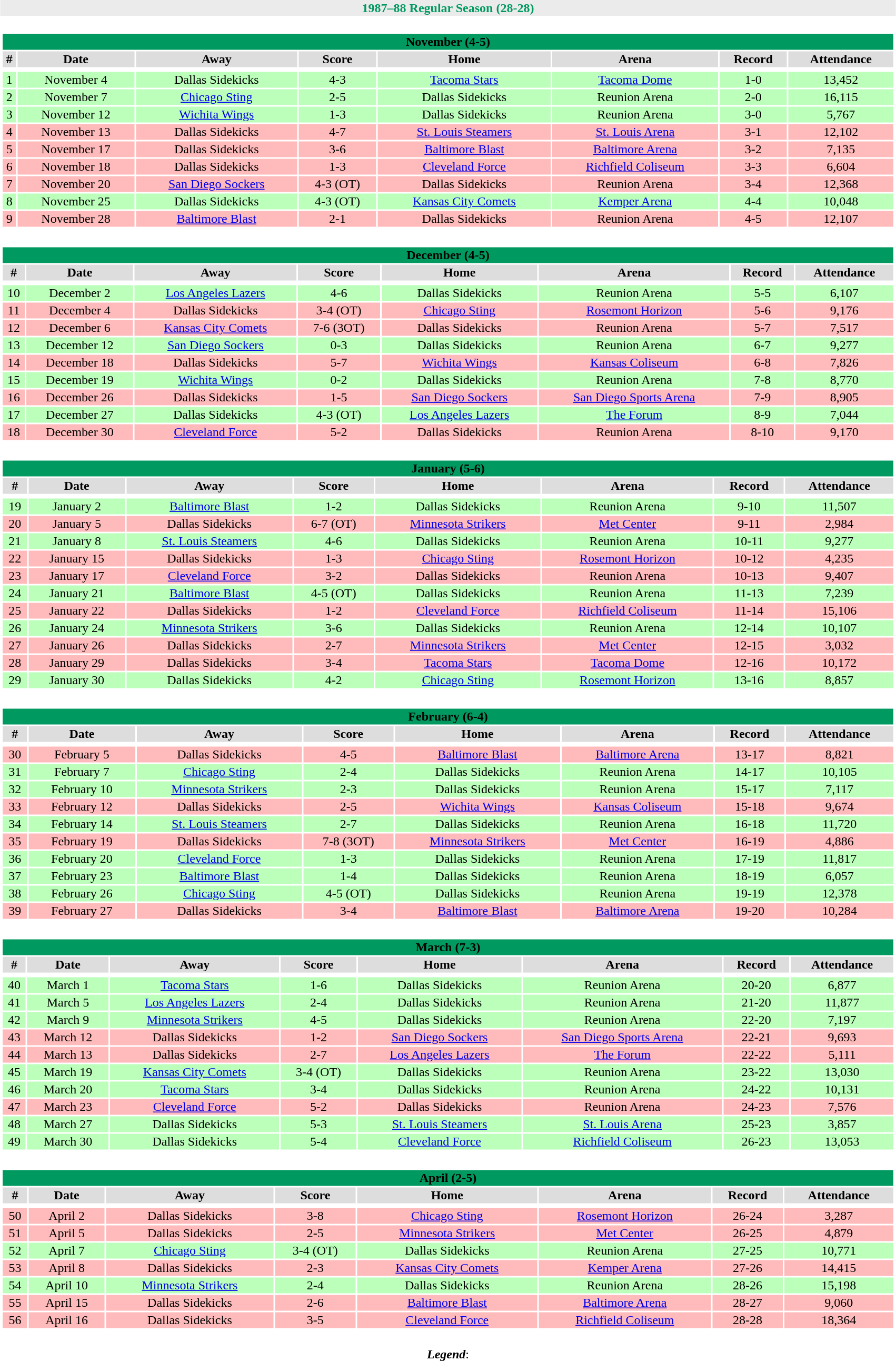<table class="toccolours" width=90% style="clear:both; margin:1.5em auto; text-align:center;">
<tr>
<th colspan=11 style="background:#EBEBEB; color:#009960;">1987–88 Regular Season (28-28)</th>
</tr>
<tr>
<td colspan=11><br><table class="toccolours collapsible collapsed" width=100%>
<tr>
<th colspan=11 style="background:#009960; color:#ZZZZZZ;">November (4-5)</th>
</tr>
<tr align="center" bgcolor="#dddddd">
<td><strong>#</strong></td>
<td><strong>Date</strong></td>
<td><strong>Away</strong></td>
<td><strong>Score</strong></td>
<td><strong>Home</strong></td>
<td><strong>Arena</strong></td>
<td><strong>Record</strong></td>
<td><strong>Attendance</strong></td>
</tr>
<tr align="center" bgcolor="#ccffcc">
</tr>
<tr>
</tr>
<tr align="center" bgcolor="#bbffbb">
<td>1</td>
<td>November 4</td>
<td>Dallas Sidekicks</td>
<td>4-3</td>
<td><a href='#'>Tacoma Stars</a></td>
<td><a href='#'>Tacoma Dome</a></td>
<td>1-0</td>
<td>13,452</td>
</tr>
<tr align="center" bgcolor="#bbffbb">
<td>2</td>
<td>November 7</td>
<td><a href='#'>Chicago Sting</a></td>
<td>2-5</td>
<td>Dallas Sidekicks</td>
<td>Reunion Arena</td>
<td>2-0</td>
<td>16,115</td>
</tr>
<tr align="center" bgcolor="#bbffbb">
<td>3</td>
<td>November 12</td>
<td><a href='#'>Wichita Wings</a></td>
<td>1-3</td>
<td>Dallas Sidekicks</td>
<td>Reunion Arena</td>
<td>3-0</td>
<td>5,767</td>
</tr>
<tr align="center" bgcolor="#ffbbbb">
<td>4</td>
<td>November 13</td>
<td>Dallas Sidekicks</td>
<td>4-7</td>
<td><a href='#'>St. Louis Steamers</a></td>
<td><a href='#'>St. Louis Arena</a></td>
<td>3-1</td>
<td>12,102</td>
</tr>
<tr align="center" bgcolor="#ffbbbb">
<td>5</td>
<td>November 17</td>
<td>Dallas Sidekicks</td>
<td>3-6</td>
<td><a href='#'>Baltimore Blast</a></td>
<td><a href='#'>Baltimore Arena</a></td>
<td>3-2</td>
<td>7,135</td>
</tr>
<tr align="center" bgcolor="#ffbbbb">
<td>6</td>
<td>November 18</td>
<td>Dallas Sidekicks</td>
<td>1-3</td>
<td><a href='#'>Cleveland Force</a></td>
<td><a href='#'>Richfield Coliseum</a></td>
<td>3-3</td>
<td>6,604</td>
</tr>
<tr align="center" bgcolor="#ffbbbb">
<td>7</td>
<td>November 20</td>
<td><a href='#'>San Diego Sockers</a></td>
<td>4-3 (OT)</td>
<td>Dallas Sidekicks</td>
<td>Reunion Arena</td>
<td>3-4</td>
<td>12,368</td>
</tr>
<tr align="center" bgcolor="#bbffbb">
<td>8</td>
<td>November 25</td>
<td>Dallas Sidekicks</td>
<td>4-3 (OT)</td>
<td><a href='#'>Kansas City Comets</a></td>
<td><a href='#'>Kemper Arena</a></td>
<td>4-4</td>
<td>10,048</td>
</tr>
<tr align="center" bgcolor="#ffbbbb">
<td>9</td>
<td>November 28</td>
<td><a href='#'>Baltimore Blast</a></td>
<td>2-1</td>
<td>Dallas Sidekicks</td>
<td>Reunion Arena</td>
<td>4-5</td>
<td>12,107</td>
</tr>
</table>
</td>
</tr>
<tr>
<td colspan=11><br><table class="toccolours collapsible collapsed" width=100%>
<tr>
<th colspan=11 style="background:#009960; color:#ZZZZZZ;">December (4-5)</th>
</tr>
<tr align="center" bgcolor="#dddddd">
<td><strong>#</strong></td>
<td><strong>Date</strong></td>
<td><strong>Away</strong></td>
<td><strong>Score</strong></td>
<td><strong>Home</strong></td>
<td><strong>Arena</strong></td>
<td><strong>Record</strong></td>
<td><strong>Attendance</strong></td>
</tr>
<tr align="center" bgcolor="#ccffcc">
</tr>
<tr>
</tr>
<tr align="center" bgcolor="#bbffbb">
<td>10</td>
<td>December 2</td>
<td><a href='#'>Los Angeles Lazers</a></td>
<td>4-6</td>
<td>Dallas Sidekicks</td>
<td>Reunion Arena</td>
<td>5-5</td>
<td>6,107</td>
</tr>
<tr align="center" bgcolor="#ffbbbb">
<td>11</td>
<td>December 4</td>
<td>Dallas Sidekicks</td>
<td>3-4 (OT)</td>
<td><a href='#'>Chicago Sting</a></td>
<td><a href='#'>Rosemont Horizon</a></td>
<td>5-6</td>
<td>9,176</td>
</tr>
<tr align="center" bgcolor="#ffbbbb">
<td>12</td>
<td>December 6</td>
<td><a href='#'>Kansas City Comets</a></td>
<td>7-6 (3OT)</td>
<td>Dallas Sidekicks</td>
<td>Reunion Arena</td>
<td>5-7</td>
<td>7,517</td>
</tr>
<tr align="center" bgcolor="#bbffbb">
<td>13</td>
<td>December 12</td>
<td><a href='#'>San Diego Sockers</a></td>
<td>0-3</td>
<td>Dallas Sidekicks</td>
<td>Reunion Arena</td>
<td>6-7</td>
<td>9,277</td>
</tr>
<tr align="center" bgcolor="#ffbbbb">
<td>14</td>
<td>December 18</td>
<td>Dallas Sidekicks</td>
<td>5-7</td>
<td><a href='#'>Wichita Wings</a></td>
<td><a href='#'>Kansas Coliseum</a></td>
<td>6-8</td>
<td>7,826</td>
</tr>
<tr align="center" bgcolor="#bbffbb">
<td>15</td>
<td>December 19</td>
<td><a href='#'>Wichita Wings</a></td>
<td>0-2</td>
<td>Dallas Sidekicks</td>
<td>Reunion Arena</td>
<td>7-8</td>
<td>8,770</td>
</tr>
<tr align="center" bgcolor="#ffbbbb">
<td>16</td>
<td>December 26</td>
<td>Dallas Sidekicks</td>
<td>1-5</td>
<td><a href='#'>San Diego Sockers</a></td>
<td><a href='#'>San Diego Sports Arena</a></td>
<td>7-9</td>
<td>8,905</td>
</tr>
<tr align="center" bgcolor="#bbffbb">
<td>17</td>
<td>December 27</td>
<td>Dallas Sidekicks</td>
<td>4-3 (OT)</td>
<td><a href='#'>Los Angeles Lazers</a></td>
<td><a href='#'>The Forum</a></td>
<td>8-9</td>
<td>7,044</td>
</tr>
<tr align="center" bgcolor="#ffbbbb">
<td>18</td>
<td>December 30</td>
<td><a href='#'>Cleveland Force</a></td>
<td>5-2</td>
<td>Dallas Sidekicks</td>
<td>Reunion Arena</td>
<td>8-10</td>
<td>9,170</td>
</tr>
</table>
</td>
</tr>
<tr>
<td colspan=11><br><table class="toccolours collapsible collapsed" width=100%>
<tr>
<th colspan=11 style="background:#009960; color:#ZZZZZZ;">January (5-6)</th>
</tr>
<tr align="center" bgcolor="#dddddd">
<td><strong>#</strong></td>
<td><strong>Date</strong></td>
<td><strong>Away</strong></td>
<td><strong>Score</strong></td>
<td><strong>Home</strong></td>
<td><strong>Arena</strong></td>
<td><strong>Record</strong></td>
<td><strong>Attendance</strong></td>
</tr>
<tr align="center" bgcolor="#ccffcc">
</tr>
<tr>
</tr>
<tr align="center" bgcolor="#bbffbb">
<td>19</td>
<td>January 2</td>
<td><a href='#'>Baltimore Blast</a></td>
<td>1-2</td>
<td>Dallas Sidekicks</td>
<td>Reunion Arena</td>
<td>9-10</td>
<td>11,507</td>
</tr>
<tr align="center" bgcolor="#ffbbbb">
<td>20</td>
<td>January 5</td>
<td>Dallas Sidekicks</td>
<td>6-7 (OT)</td>
<td><a href='#'>Minnesota Strikers</a></td>
<td><a href='#'>Met Center</a></td>
<td>9-11</td>
<td>2,984</td>
</tr>
<tr align="center" bgcolor="#bbffbb">
<td>21</td>
<td>January 8</td>
<td><a href='#'>St. Louis Steamers</a></td>
<td>4-6</td>
<td>Dallas Sidekicks</td>
<td>Reunion Arena</td>
<td>10-11</td>
<td>9,277</td>
</tr>
<tr align="center" bgcolor="#ffbbbb">
<td>22</td>
<td>January 15</td>
<td>Dallas Sidekicks</td>
<td>1-3</td>
<td><a href='#'>Chicago Sting</a></td>
<td><a href='#'>Rosemont Horizon</a></td>
<td>10-12</td>
<td>4,235</td>
</tr>
<tr align="center" bgcolor="#ffbbbb">
<td>23</td>
<td>January 17</td>
<td><a href='#'>Cleveland Force</a></td>
<td>3-2</td>
<td>Dallas Sidekicks</td>
<td>Reunion Arena</td>
<td>10-13</td>
<td>9,407</td>
</tr>
<tr align="center" bgcolor="#bbffbb">
<td>24</td>
<td>January 21</td>
<td><a href='#'>Baltimore Blast</a></td>
<td>4-5 (OT)</td>
<td>Dallas Sidekicks</td>
<td>Reunion Arena</td>
<td>11-13</td>
<td>7,239</td>
</tr>
<tr align="center" bgcolor="#ffbbbb">
<td>25</td>
<td>January 22</td>
<td>Dallas Sidekicks</td>
<td>1-2</td>
<td><a href='#'>Cleveland Force</a></td>
<td><a href='#'>Richfield Coliseum</a></td>
<td>11-14</td>
<td>15,106</td>
</tr>
<tr align="center" bgcolor="#bbffbb">
<td>26</td>
<td>January 24</td>
<td><a href='#'>Minnesota Strikers</a></td>
<td>3-6</td>
<td>Dallas Sidekicks</td>
<td>Reunion Arena</td>
<td>12-14</td>
<td>10,107</td>
</tr>
<tr align="center" bgcolor="#ffbbbb">
<td>27</td>
<td>January 26</td>
<td>Dallas Sidekicks</td>
<td>2-7</td>
<td><a href='#'>Minnesota Strikers</a></td>
<td><a href='#'>Met Center</a></td>
<td>12-15</td>
<td>3,032</td>
</tr>
<tr align="center" bgcolor="#ffbbbb">
<td>28</td>
<td>January 29</td>
<td>Dallas Sidekicks</td>
<td>3-4</td>
<td><a href='#'>Tacoma Stars</a></td>
<td><a href='#'>Tacoma Dome</a></td>
<td>12-16</td>
<td>10,172</td>
</tr>
<tr align="center" bgcolor="#bbffbb">
<td>29</td>
<td>January 30</td>
<td>Dallas Sidekicks</td>
<td>4-2</td>
<td><a href='#'>Chicago Sting</a></td>
<td><a href='#'>Rosemont Horizon</a></td>
<td>13-16</td>
<td>8,857</td>
</tr>
</table>
</td>
</tr>
<tr>
<td colspan=11><br><table class="toccolours collapsible collapsed" width=100%>
<tr>
<th colspan=11 style="background:#009960; color:#ZZZZZZ;">February (6-4)</th>
</tr>
<tr align="center" bgcolor="#dddddd">
<td><strong>#</strong></td>
<td><strong>Date</strong></td>
<td><strong>Away</strong></td>
<td><strong>Score</strong></td>
<td><strong>Home</strong></td>
<td><strong>Arena</strong></td>
<td><strong>Record</strong></td>
<td><strong>Attendance</strong></td>
</tr>
<tr align="center" bgcolor="#ccffcc">
</tr>
<tr>
</tr>
<tr align="center" bgcolor="#ffbbbb">
<td>30</td>
<td>February 5</td>
<td>Dallas Sidekicks</td>
<td>4-5</td>
<td><a href='#'>Baltimore Blast</a></td>
<td><a href='#'>Baltimore Arena</a></td>
<td>13-17</td>
<td>8,821</td>
</tr>
<tr align="center" bgcolor="#bbffbb">
<td>31</td>
<td>February 7</td>
<td><a href='#'>Chicago Sting</a></td>
<td>2-4</td>
<td>Dallas Sidekicks</td>
<td>Reunion Arena</td>
<td>14-17</td>
<td>10,105</td>
</tr>
<tr align="center" bgcolor="#bbffbb">
<td>32</td>
<td>February 10</td>
<td><a href='#'>Minnesota Strikers</a></td>
<td>2-3</td>
<td>Dallas Sidekicks</td>
<td>Reunion Arena</td>
<td>15-17</td>
<td>7,117</td>
</tr>
<tr align="center" bgcolor="#ffbbbb">
<td>33</td>
<td>February 12</td>
<td>Dallas Sidekicks</td>
<td>2-5</td>
<td><a href='#'>Wichita Wings</a></td>
<td><a href='#'>Kansas Coliseum</a></td>
<td>15-18</td>
<td>9,674</td>
</tr>
<tr align="center" bgcolor="#bbffbb">
<td>34</td>
<td>February 14</td>
<td><a href='#'>St. Louis Steamers</a></td>
<td>2-7</td>
<td>Dallas Sidekicks</td>
<td>Reunion Arena</td>
<td>16-18</td>
<td>11,720</td>
</tr>
<tr align="center" bgcolor="#ffbbbb">
<td>35</td>
<td>February 19</td>
<td>Dallas Sidekicks</td>
<td>7-8 (3OT)</td>
<td><a href='#'>Minnesota Strikers</a></td>
<td><a href='#'>Met Center</a></td>
<td>16-19</td>
<td>4,886</td>
</tr>
<tr align="center" bgcolor="#bbffbb">
<td>36</td>
<td>February 20</td>
<td><a href='#'>Cleveland Force</a></td>
<td>1-3</td>
<td>Dallas Sidekicks</td>
<td>Reunion Arena</td>
<td>17-19</td>
<td>11,817</td>
</tr>
<tr align="center" bgcolor="#bbffbb">
<td>37</td>
<td>February 23</td>
<td><a href='#'>Baltimore Blast</a></td>
<td>1-4</td>
<td>Dallas Sidekicks</td>
<td>Reunion Arena</td>
<td>18-19</td>
<td>6,057</td>
</tr>
<tr align="center" bgcolor="#bbffbb">
<td>38</td>
<td>February 26</td>
<td><a href='#'>Chicago Sting</a></td>
<td>4-5 (OT)</td>
<td>Dallas Sidekicks</td>
<td>Reunion Arena</td>
<td>19-19</td>
<td>12,378</td>
</tr>
<tr align="center" bgcolor= "#ffbbbb">
<td>39</td>
<td>February 27</td>
<td>Dallas Sidekicks</td>
<td>3-4</td>
<td><a href='#'>Baltimore Blast</a></td>
<td><a href='#'>Baltimore Arena</a></td>
<td>19-20</td>
<td>10,284</td>
</tr>
</table>
</td>
</tr>
<tr>
<td colspan=11><br><table class="toccolours collapsible collapsed" width=100%>
<tr>
<th colspan=11 style="background:#009960; color:#ZZZZZZ;">March (7-3)</th>
</tr>
<tr align="center" bgcolor="#dddddd">
<td><strong>#</strong></td>
<td><strong>Date</strong></td>
<td><strong>Away</strong></td>
<td><strong>Score</strong></td>
<td><strong>Home</strong></td>
<td><strong>Arena</strong></td>
<td><strong>Record</strong></td>
<td><strong>Attendance</strong></td>
</tr>
<tr align="center" bgcolor="#ccffcc">
</tr>
<tr>
</tr>
<tr align="center" bgcolor="#bbffbb">
<td>40</td>
<td>March 1</td>
<td><a href='#'>Tacoma Stars</a></td>
<td>1-6</td>
<td>Dallas Sidekicks</td>
<td>Reunion Arena</td>
<td>20-20</td>
<td>6,877</td>
</tr>
<tr align="center" bgcolor="#bbffbb">
<td>41</td>
<td>March 5</td>
<td><a href='#'>Los Angeles Lazers</a></td>
<td>2-4</td>
<td>Dallas Sidekicks</td>
<td>Reunion Arena</td>
<td>21-20</td>
<td>11,877</td>
</tr>
<tr align="center" bgcolor="#bbffbb">
<td>42</td>
<td>March 9</td>
<td><a href='#'>Minnesota Strikers</a></td>
<td>4-5</td>
<td>Dallas Sidekicks</td>
<td>Reunion Arena</td>
<td>22-20</td>
<td>7,197</td>
</tr>
<tr align="center" bgcolor="#ffbbbb">
<td>43</td>
<td>March 12</td>
<td>Dallas Sidekicks</td>
<td>1-2</td>
<td><a href='#'>San Diego Sockers</a></td>
<td><a href='#'>San Diego Sports Arena</a></td>
<td>22-21</td>
<td>9,693</td>
</tr>
<tr align="center" bgcolor="#ffbbbb">
<td>44</td>
<td>March 13</td>
<td>Dallas Sidekicks</td>
<td>2-7</td>
<td><a href='#'>Los Angeles Lazers</a></td>
<td><a href='#'>The Forum</a></td>
<td>22-22</td>
<td>5,111</td>
</tr>
<tr align="center" bgcolor="#bbffbb">
<td>45</td>
<td>March 19</td>
<td><a href='#'>Kansas City Comets</a></td>
<td>3-4 (OT)</td>
<td>Dallas Sidekicks</td>
<td>Reunion Arena</td>
<td>23-22</td>
<td>13,030</td>
</tr>
<tr align="center" bgcolor="#bbffbb">
<td>46</td>
<td>March 20</td>
<td><a href='#'>Tacoma Stars</a></td>
<td>3-4</td>
<td>Dallas Sidekicks</td>
<td>Reunion Arena</td>
<td>24-22</td>
<td>10,131</td>
</tr>
<tr align="center" bgcolor="#ffbbbb">
<td>47</td>
<td>March 23</td>
<td><a href='#'>Cleveland Force</a></td>
<td>5-2</td>
<td>Dallas Sidekicks</td>
<td>Reunion Arena</td>
<td>24-23</td>
<td>7,576</td>
</tr>
<tr align="center" bgcolor="#bbffbb">
<td>48</td>
<td>March 27</td>
<td>Dallas Sidekicks</td>
<td>5-3</td>
<td><a href='#'>St. Louis Steamers</a></td>
<td><a href='#'>St. Louis Arena</a></td>
<td>25-23</td>
<td>3,857</td>
</tr>
<tr align="center" bgcolor="#bbffbb">
<td>49</td>
<td>March 30</td>
<td>Dallas Sidekicks</td>
<td>5-4</td>
<td><a href='#'>Cleveland Force</a></td>
<td><a href='#'>Richfield Coliseum</a></td>
<td>26-23</td>
<td>13,053</td>
</tr>
</table>
</td>
</tr>
<tr>
<td colspan=11><br><table class="toccolours collapsible collapsed" width=100%>
<tr>
<th colspan=11 style="background:#009960; color:#ZZZZZZ;">April (2-5)</th>
</tr>
<tr align="center" bgcolor="#dddddd">
<td><strong>#</strong></td>
<td><strong>Date</strong></td>
<td><strong>Away</strong></td>
<td><strong>Score</strong></td>
<td><strong>Home</strong></td>
<td><strong>Arena</strong></td>
<td><strong>Record</strong></td>
<td><strong>Attendance</strong></td>
</tr>
<tr align="center" bgcolor="#ccffcc">
</tr>
<tr>
</tr>
<tr align="center" bgcolor="#ffbbbb">
<td>50</td>
<td>April 2</td>
<td>Dallas Sidekicks</td>
<td>3-8</td>
<td><a href='#'>Chicago Sting</a></td>
<td><a href='#'>Rosemont Horizon</a></td>
<td>26-24</td>
<td>3,287</td>
</tr>
<tr align="center" bgcolor="#ffbbbb">
<td>51</td>
<td>April 5</td>
<td>Dallas Sidekicks</td>
<td>2-5</td>
<td><a href='#'>Minnesota Strikers</a></td>
<td><a href='#'>Met Center</a></td>
<td>26-25</td>
<td>4,879</td>
</tr>
<tr align="center" bgcolor="#bbffbb">
<td>52</td>
<td>April 7</td>
<td><a href='#'>Chicago Sting</a></td>
<td>3-4 (OT)</td>
<td>Dallas Sidekicks</td>
<td>Reunion Arena</td>
<td>27-25</td>
<td>10,771</td>
</tr>
<tr align="center" bgcolor="#ffbbbb">
<td>53</td>
<td>April 8</td>
<td>Dallas Sidekicks</td>
<td>2-3</td>
<td><a href='#'>Kansas City Comets</a></td>
<td><a href='#'>Kemper Arena</a></td>
<td>27-26</td>
<td>14,415</td>
</tr>
<tr align="center" bgcolor="#bbffbb">
<td>54</td>
<td>April 10</td>
<td><a href='#'>Minnesota Strikers</a></td>
<td>2-4</td>
<td>Dallas Sidekicks</td>
<td>Reunion Arena</td>
<td>28-26</td>
<td>15,198</td>
</tr>
<tr align="center" bgcolor="#ffbbbb">
<td>55</td>
<td>April 15</td>
<td>Dallas Sidekicks</td>
<td>2-6</td>
<td><a href='#'>Baltimore Blast</a></td>
<td><a href='#'>Baltimore Arena</a></td>
<td>28-27</td>
<td>9,060</td>
</tr>
<tr align="center" bgcolor="#ffbbbb">
<td>56</td>
<td>April 16</td>
<td>Dallas Sidekicks</td>
<td>3-5</td>
<td><a href='#'>Cleveland Force</a></td>
<td><a href='#'>Richfield Coliseum</a></td>
<td>28-28</td>
<td>18,364</td>
</tr>
</table>
</td>
</tr>
<tr>
<td colspan=11 align="center"><br><strong><em>Legend</em></strong>:

</td>
</tr>
</table>
